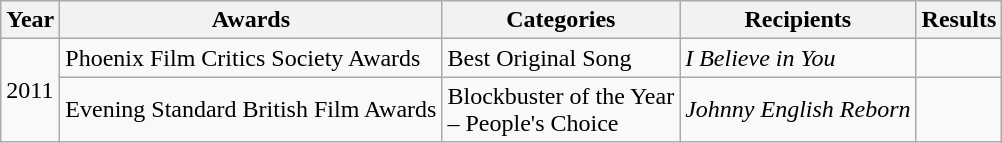<table class=wikitable>
<tr>
<th scope="col">Year</th>
<th scope="col">Awards</th>
<th scope="col">Categories</th>
<th scope="col">Recipients</th>
<th scope="col">Results</th>
</tr>
<tr>
<td rowspan=2>2011</td>
<td>Phoenix Film Critics Society Awards</td>
<td>Best Original Song</td>
<td><em>I Believe in You</em></td>
<td></td>
</tr>
<tr>
<td>Evening Standard British Film Awards</td>
<td>Blockbuster of the Year <br>– People's Choice</td>
<td><em>Johnny English Reborn</em></td>
<td></td>
</tr>
</table>
